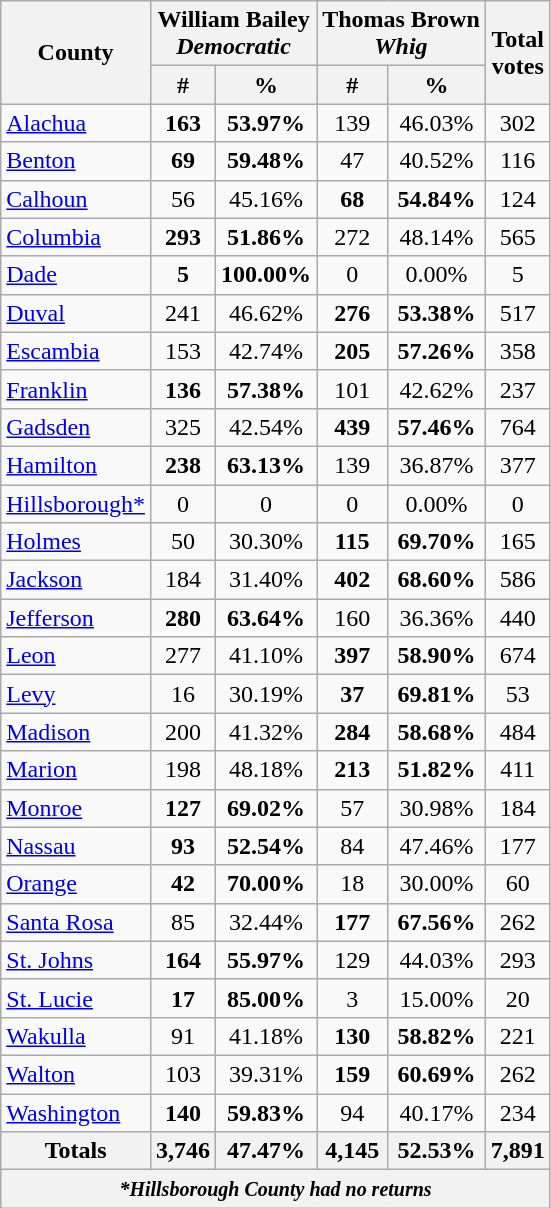<table class="wikitable sortable">
<tr>
<th rowspan="2" colspan="1" style="text-align:center">County </th>
<th colspan="2" >William Bailey<br><em>Democratic</em></th>
<th colspan="2" style="text-align: center;" >Thomas Brown<br><em>Whig</em></th>
<th rowspan="2" colspan="1" style="text-align: center;">Total<br>votes</th>
</tr>
<tr>
<th colspan="1" style="text-align: center;" >#</th>
<th colspan="1" style="text-align: center;" >%</th>
<th colspan="1" style="text-align: center;" >#</th>
<th colspan="1" style="text-align: center;" >%</th>
</tr>
<tr>
<td><a href='#'>Alachua</a></td>
<td align="center"><strong>163</strong></td>
<td align="center"><strong>53.97%</strong></td>
<td align="center">139</td>
<td align="center">46.03%</td>
<td align="center">302</td>
</tr>
<tr>
<td><a href='#'>Benton</a></td>
<td align="center"><strong>69</strong></td>
<td align="center"><strong>59.48%</strong></td>
<td align="center">47</td>
<td align="center">40.52%</td>
<td align="center">116</td>
</tr>
<tr>
<td><a href='#'>Calhoun</a></td>
<td align="center">56</td>
<td align="center">45.16%</td>
<td align="center"><strong>68</strong></td>
<td align="center"><strong>54.84%</strong></td>
<td align="center">124</td>
</tr>
<tr>
<td><a href='#'>Columbia</a></td>
<td align="center"><strong>293</strong></td>
<td align="center"><strong>51.86%</strong></td>
<td align="center">272</td>
<td align="center">48.14%</td>
<td align="center">565</td>
</tr>
<tr>
<td><a href='#'>Dade</a></td>
<td align="center"><strong>5</strong></td>
<td align="center"><strong>100.00%</strong></td>
<td align="center">0</td>
<td align="center">0.00%</td>
<td align="center">5</td>
</tr>
<tr>
<td><a href='#'>Duval</a></td>
<td align="center">241</td>
<td align="center">46.62%</td>
<td align="center"><strong>276</strong></td>
<td align="center"><strong>53.38%</strong></td>
<td align="center">517</td>
</tr>
<tr>
<td><a href='#'>Escambia</a></td>
<td align="center">153</td>
<td align="center">42.74%</td>
<td align="center"><strong>205</strong></td>
<td align="center"><strong>57.26%</strong></td>
<td align="center">358</td>
</tr>
<tr>
<td><a href='#'>Franklin</a></td>
<td align="center"><strong>136</strong></td>
<td align="center"><strong>57.38%</strong></td>
<td align="center">101</td>
<td align="center">42.62%</td>
<td align="center">237</td>
</tr>
<tr>
<td><a href='#'>Gadsden</a></td>
<td align="center">325</td>
<td align="center">42.54%</td>
<td align="center"><strong>439</strong></td>
<td align="center"><strong>57.46%</strong></td>
<td align="center">764</td>
</tr>
<tr>
<td><a href='#'>Hamilton</a></td>
<td align="center"><strong>238</strong></td>
<td align="center"><strong>63.13%</strong></td>
<td align="center">139</td>
<td align="center">36.87%</td>
<td align="center">377</td>
</tr>
<tr>
<td><a href='#'>Hillsborough*</a></td>
<td align="center">0</td>
<td align="center">0</td>
<td align="center">0</td>
<td align="center">0.00%</td>
<td align="center">0</td>
</tr>
<tr>
<td><a href='#'>Holmes</a></td>
<td align="center">50</td>
<td align="center">30.30%</td>
<td align="center"><strong>115</strong></td>
<td align="center"><strong>69.70%</strong></td>
<td align="center">165</td>
</tr>
<tr>
<td><a href='#'>Jackson</a></td>
<td align="center">184</td>
<td align="center">31.40%</td>
<td align="center"><strong>402</strong></td>
<td align="center"><strong>68.60%</strong></td>
<td align="center">586</td>
</tr>
<tr>
<td><a href='#'>Jefferson</a></td>
<td align="center"><strong>280</strong></td>
<td align="center"><strong>63.64%</strong></td>
<td align="center">160</td>
<td align="center">36.36%</td>
<td align="center">440</td>
</tr>
<tr>
<td><a href='#'>Leon</a></td>
<td align="center">277</td>
<td align="center">41.10%</td>
<td align="center"><strong>397</strong></td>
<td align="center"><strong>58.90%</strong></td>
<td align="center">674</td>
</tr>
<tr>
<td><a href='#'>Levy</a></td>
<td align="center">16</td>
<td align="center">30.19%</td>
<td align="center"><strong>37</strong></td>
<td align="center"><strong>69.81%</strong></td>
<td align="center">53</td>
</tr>
<tr>
<td><a href='#'>Madison</a></td>
<td align="center">200</td>
<td align="center">41.32%</td>
<td align="center"><strong>284</strong></td>
<td align="center"><strong>58.68%</strong></td>
<td align="center">484</td>
</tr>
<tr>
<td><a href='#'>Marion</a></td>
<td align="center">198</td>
<td align="center">48.18%</td>
<td align="center"><strong>213</strong></td>
<td align="center"><strong>51.82%</strong></td>
<td align="center">411</td>
</tr>
<tr>
<td><a href='#'>Monroe</a></td>
<td align="center"><strong>127</strong></td>
<td align="center"><strong>69.02%</strong></td>
<td align="center">57</td>
<td align="center">30.98%</td>
<td align="center">184</td>
</tr>
<tr>
<td><a href='#'>Nassau</a></td>
<td align="center"><strong>93</strong></td>
<td align="center"><strong>52.54%</strong></td>
<td align="center">84</td>
<td align="center">47.46%</td>
<td align="center">177</td>
</tr>
<tr>
<td><a href='#'>Orange</a></td>
<td align="center"><strong>42</strong></td>
<td align="center"><strong>70.00%</strong></td>
<td align="center">18</td>
<td align="center">30.00%</td>
<td align="center">60</td>
</tr>
<tr>
<td><a href='#'>Santa Rosa</a></td>
<td align="center">85</td>
<td align="center">32.44%</td>
<td align="center"><strong>177</strong></td>
<td align="center"><strong>67.56%</strong></td>
<td align="center">262</td>
</tr>
<tr>
<td><a href='#'>St. Johns</a></td>
<td align="center"><strong>164</strong></td>
<td align="center"><strong>55.97%</strong></td>
<td align="center">129</td>
<td align="center">44.03%</td>
<td align="center">293</td>
</tr>
<tr>
<td><a href='#'>St. Lucie</a></td>
<td align="center"><strong>17</strong></td>
<td align="center"><strong>85.00%</strong></td>
<td align="center">3</td>
<td align="center">15.00%</td>
<td align="center">20</td>
</tr>
<tr>
<td><a href='#'>Wakulla</a></td>
<td align="center">91</td>
<td align="center">41.18%</td>
<td align="center"><strong>130</strong></td>
<td align="center"><strong>58.82%</strong></td>
<td align="center">221</td>
</tr>
<tr>
<td><a href='#'>Walton</a></td>
<td align="center">103</td>
<td align="center">39.31%</td>
<td align="center"><strong>159</strong></td>
<td align="center"><strong>60.69%</strong></td>
<td align="center">262</td>
</tr>
<tr>
<td><a href='#'>Washington</a></td>
<td align="center"><strong>140</strong></td>
<td align="center"><strong>59.83%</strong></td>
<td align="center">94</td>
<td align="center">40.17%</td>
<td align="center">234</td>
</tr>
<tr>
<th>Totals</th>
<th>3,746</th>
<th>47.47%</th>
<th>4,145</th>
<th>52.53%</th>
<th>7,891</th>
</tr>
<tr>
<th colspan="6"><strong><em><small>*Hillsborough County had no returns</small></em></strong></th>
</tr>
</table>
